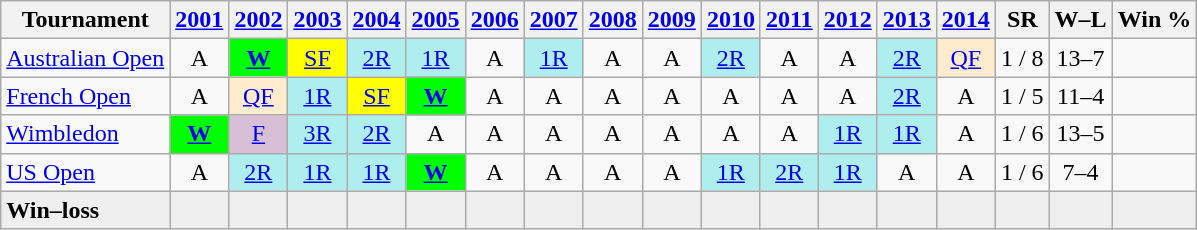<table class=wikitable style=text-align:center>
<tr>
<th>Tournament</th>
<th><a href='#'>2001</a></th>
<th><a href='#'>2002</a></th>
<th><a href='#'>2003</a></th>
<th><a href='#'>2004</a></th>
<th><a href='#'>2005</a></th>
<th><a href='#'>2006</a></th>
<th><a href='#'>2007</a></th>
<th><a href='#'>2008</a></th>
<th><a href='#'>2009</a></th>
<th><a href='#'>2010</a></th>
<th><a href='#'>2011</a></th>
<th><a href='#'>2012</a></th>
<th><a href='#'>2013</a></th>
<th><a href='#'>2014</a></th>
<th>SR</th>
<th>W–L</th>
<th>Win %</th>
</tr>
<tr>
<td align=left><a href='#'>Australian Open</a></td>
<td>A</td>
<td bgcolor=lime><strong><a href='#'>W</a></strong></td>
<td bgcolor=yellow><a href='#'>SF</a></td>
<td bgcolor=afeeee><a href='#'>2R</a></td>
<td bgcolor=afeeee><a href='#'>1R</a></td>
<td>A</td>
<td bgcolor=afeeee><a href='#'>1R</a></td>
<td>A</td>
<td>A</td>
<td bgcolor=afeeee><a href='#'>2R</a></td>
<td>A</td>
<td>A</td>
<td bgcolor=afeeee><a href='#'>2R</a></td>
<td bgcolor=ffebcd><a href='#'>QF</a></td>
<td>1 / 8</td>
<td>13–7</td>
<td></td>
</tr>
<tr>
<td align=left><a href='#'>French Open</a></td>
<td>A</td>
<td bgcolor=ffebcd><a href='#'>QF</a></td>
<td bgcolor=afeeee><a href='#'>1R</a></td>
<td bgcolor=yellow><a href='#'>SF</a></td>
<td bgcolor=lime><strong><a href='#'>W</a></strong></td>
<td>A</td>
<td>A</td>
<td>A</td>
<td>A</td>
<td>A</td>
<td>A</td>
<td>A</td>
<td bgcolor=afeeee><a href='#'>2R</a></td>
<td>A</td>
<td>1 / 5</td>
<td>11–4</td>
<td></td>
</tr>
<tr>
<td align=left><a href='#'>Wimbledon</a></td>
<td bgcolor=lime><strong><a href='#'>W</a></strong></td>
<td bgcolor=thistle><a href='#'>F</a></td>
<td bgcolor=afeeee><a href='#'>3R</a></td>
<td bgcolor=afeeee><a href='#'>2R</a></td>
<td>A</td>
<td>A</td>
<td>A</td>
<td>A</td>
<td>A</td>
<td>A</td>
<td>A</td>
<td bgcolor=afeeee><a href='#'>1R</a></td>
<td bgcolor=afeeee><a href='#'>1R</a></td>
<td>A</td>
<td>1 / 6</td>
<td>13–5</td>
<td></td>
</tr>
<tr>
<td align=left><a href='#'>US Open</a></td>
<td>A</td>
<td bgcolor=afeeee><a href='#'>2R</a></td>
<td bgcolor=afeeee><a href='#'>1R</a></td>
<td bgcolor=afeeee><a href='#'>1R</a></td>
<td bgcolor=lime><strong><a href='#'>W</a></strong></td>
<td>A</td>
<td>A</td>
<td>A</td>
<td>A</td>
<td bgcolor=afeeee><a href='#'>1R</a></td>
<td bgcolor=afeeee><a href='#'>2R</a></td>
<td bgcolor=afeeee><a href='#'>1R</a></td>
<td>A</td>
<td>A</td>
<td>1 / 6</td>
<td>7–4</td>
<td></td>
</tr>
<tr style=background:#efefef;font-weight:bold>
<td align=left>Win–loss</td>
<td></td>
<td></td>
<td></td>
<td></td>
<td></td>
<td></td>
<td></td>
<td></td>
<td></td>
<td></td>
<td></td>
<td></td>
<td></td>
<td></td>
<td></td>
<td></td>
<td></td>
</tr>
</table>
